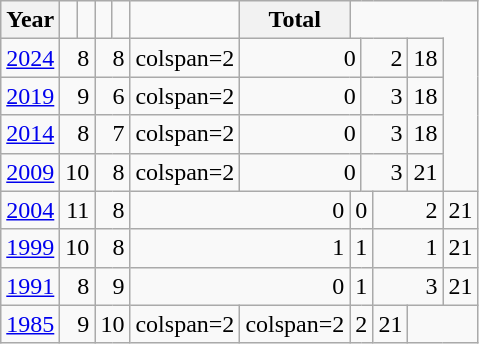<table class="wikitable" style="text-align:right; padding-left:1em">
<tr>
<th align="left">Year</th>
<td></td>
<td></td>
<td></td>
<td></td>
<td></td>
<th align="left">Total</th>
</tr>
<tr>
<td align=left><a href='#'>2024</a></td>
<td colspan=2>8</td>
<td colspan=2>8</td>
<td>colspan=2 </td>
<td colspan=2>0</td>
<td colspan=2>2</td>
<td>18</td>
</tr>
<tr>
<td align=left><a href='#'>2019</a></td>
<td colspan=2>9</td>
<td colspan=2>6</td>
<td>colspan=2 </td>
<td colspan=2>0</td>
<td colspan=2>3</td>
<td>18</td>
</tr>
<tr>
<td align=left><a href='#'>2014</a></td>
<td colspan=2>8</td>
<td colspan=2>7</td>
<td>colspan=2 </td>
<td colspan=2>0</td>
<td colspan=2>3</td>
<td>18</td>
</tr>
<tr>
<td align=left><a href='#'>2009</a></td>
<td colspan=2>10</td>
<td colspan=2>8</td>
<td>colspan=2 </td>
<td colspan=2>0</td>
<td colspan=2>3</td>
<td>21</td>
</tr>
<tr>
<td align=left><a href='#'>2004</a></td>
<td colspan=2>11</td>
<td colspan=2>8</td>
<td colspan=2>0</td>
<td colspan=2>0</td>
<td colspan=2>2</td>
<td>21</td>
</tr>
<tr>
<td align=left><a href='#'>1999</a></td>
<td colspan=2>10</td>
<td colspan=2>8</td>
<td colspan=2>1</td>
<td colspan=2>1</td>
<td colspan=2>1</td>
<td>21</td>
</tr>
<tr>
<td align=left><a href='#'>1991</a></td>
<td colspan=2>8</td>
<td colspan=2>9</td>
<td colspan=2>0</td>
<td colspan=2>1</td>
<td colspan=2>3</td>
<td>21</td>
</tr>
<tr>
<td align=left><a href='#'>1985</a></td>
<td colspan=2>9</td>
<td colspan=2>10</td>
<td>colspan=2 </td>
<td>colspan=2 </td>
<td colspan=2>2</td>
<td>21</td>
</tr>
</table>
